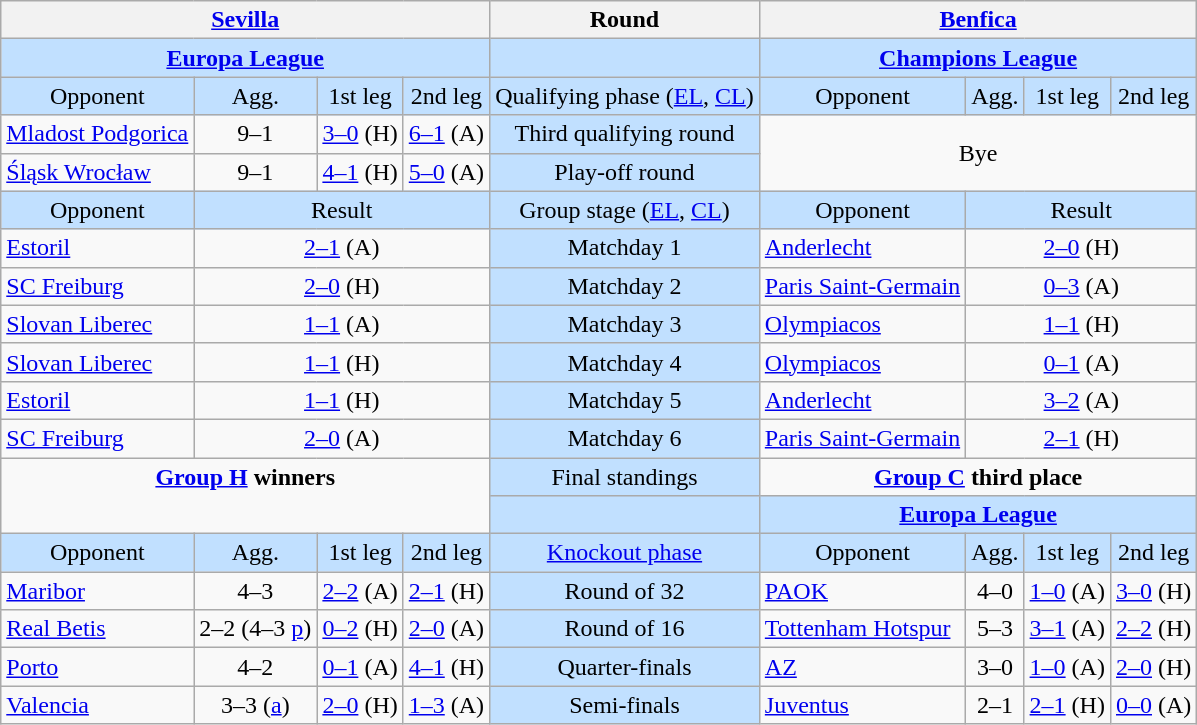<table class="wikitable" style="text-align:center">
<tr>
<th colspan=4> <a href='#'>Sevilla</a></th>
<th>Round</th>
<th colspan=4> <a href='#'>Benfica</a></th>
</tr>
<tr bgcolor=#c1e0ff>
<td colspan=4><strong><a href='#'>Europa League</a></strong></td>
<td></td>
<td colspan=4><strong><a href='#'>Champions League</a></strong></td>
</tr>
<tr bgcolor=#c1e0ff>
<td>Opponent</td>
<td>Agg.</td>
<td>1st leg</td>
<td>2nd leg</td>
<td>Qualifying phase (<a href='#'>EL</a>, <a href='#'>CL</a>)</td>
<td>Opponent</td>
<td>Agg.</td>
<td>1st leg</td>
<td>2nd leg</td>
</tr>
<tr>
<td align=left> <a href='#'>Mladost Podgorica</a></td>
<td>9–1</td>
<td><a href='#'>3–0</a> (H)</td>
<td><a href='#'>6–1</a> (A)</td>
<td bgcolor=#c1e0ff>Third qualifying round</td>
<td colspan=4 rowspan=2>Bye</td>
</tr>
<tr>
<td align=left> <a href='#'>Śląsk Wrocław</a></td>
<td>9–1</td>
<td><a href='#'>4–1</a> (H)</td>
<td><a href='#'>5–0</a> (A)</td>
<td bgcolor=#c1e0ff>Play-off round</td>
</tr>
<tr bgcolor=#c1e0ff>
<td>Opponent</td>
<td colspan=3>Result</td>
<td>Group stage (<a href='#'>EL</a>, <a href='#'>CL</a>)</td>
<td>Opponent</td>
<td colspan=3>Result</td>
</tr>
<tr>
<td align=left> <a href='#'>Estoril</a></td>
<td colspan=3><a href='#'>2–1</a> (A)</td>
<td bgcolor=#c1e0ff>Matchday 1</td>
<td align=left> <a href='#'>Anderlecht</a></td>
<td colspan=3><a href='#'>2–0</a> (H)</td>
</tr>
<tr>
<td align=left> <a href='#'>SC Freiburg</a></td>
<td colspan=3><a href='#'>2–0</a> (H)</td>
<td bgcolor=#c1e0ff>Matchday 2</td>
<td align=left> <a href='#'>Paris Saint-Germain</a></td>
<td colspan=3><a href='#'>0–3</a> (A)</td>
</tr>
<tr>
<td align=left> <a href='#'>Slovan Liberec</a></td>
<td colspan=3><a href='#'>1–1</a> (A)</td>
<td bgcolor=#c1e0ff>Matchday 3</td>
<td align=left> <a href='#'>Olympiacos</a></td>
<td colspan=3><a href='#'>1–1</a> (H)</td>
</tr>
<tr>
<td align=left> <a href='#'>Slovan Liberec</a></td>
<td colspan=3><a href='#'>1–1</a> (H)</td>
<td bgcolor=#c1e0ff>Matchday 4</td>
<td align=left> <a href='#'>Olympiacos</a></td>
<td colspan=3><a href='#'>0–1</a> (A)</td>
</tr>
<tr>
<td align=left> <a href='#'>Estoril</a></td>
<td colspan=3><a href='#'>1–1</a> (H)</td>
<td bgcolor=#c1e0ff>Matchday 5</td>
<td align=left> <a href='#'>Anderlecht</a></td>
<td colspan=3><a href='#'>3–2</a> (A)</td>
</tr>
<tr>
<td align=left> <a href='#'>SC Freiburg</a></td>
<td colspan=3><a href='#'>2–0</a> (A)</td>
<td bgcolor=#c1e0ff>Matchday 6</td>
<td align=left> <a href='#'>Paris Saint-Germain</a></td>
<td colspan=3><a href='#'>2–1</a> (H)</td>
</tr>
<tr>
<td colspan="4" rowspan="2" valign="top"><strong><a href='#'>Group H</a> winners</strong><br></td>
<td bgcolor=#c1e0ff>Final standings</td>
<td colspan=4 valign=top><strong><a href='#'>Group C</a> third place</strong><br></td>
</tr>
<tr bgcolor=#c1e0ff>
<td></td>
<td colspan="4"><a href='#'><strong>Europa League</strong></a></td>
</tr>
<tr bgcolor=#c1e0ff>
<td>Opponent</td>
<td>Agg.</td>
<td>1st leg</td>
<td>2nd leg</td>
<td><a href='#'>Knockout phase</a></td>
<td>Opponent</td>
<td>Agg.</td>
<td>1st leg</td>
<td>2nd leg</td>
</tr>
<tr>
<td align=left> <a href='#'>Maribor</a></td>
<td>4–3</td>
<td><a href='#'>2–2</a> (A)</td>
<td><a href='#'>2–1</a> (H)</td>
<td bgcolor=#c1e0ff>Round of 32</td>
<td align=left> <a href='#'>PAOK</a></td>
<td>4–0</td>
<td><a href='#'>1–0</a> (A)</td>
<td><a href='#'>3–0</a> (H)</td>
</tr>
<tr>
<td align=left> <a href='#'>Real Betis</a></td>
<td>2–2 (4–3 <a href='#'>p</a>)</td>
<td><a href='#'>0–2</a> (H)</td>
<td><a href='#'>2–0</a> (A)</td>
<td bgcolor=#c1e0ff>Round of 16</td>
<td align=left> <a href='#'>Tottenham Hotspur</a></td>
<td>5–3</td>
<td><a href='#'>3–1</a> (A)</td>
<td><a href='#'>2–2</a> (H)</td>
</tr>
<tr>
<td align=left> <a href='#'>Porto</a></td>
<td>4–2</td>
<td><a href='#'>0–1</a> (A)</td>
<td><a href='#'>4–1</a> (H)</td>
<td bgcolor=#c1e0ff>Quarter-finals</td>
<td align=left> <a href='#'>AZ</a></td>
<td>3–0</td>
<td><a href='#'>1–0</a> (A)</td>
<td><a href='#'>2–0</a> (H)</td>
</tr>
<tr>
<td align=left> <a href='#'>Valencia</a></td>
<td>3–3 (<a href='#'>a</a>)</td>
<td><a href='#'>2–0</a> (H)</td>
<td><a href='#'>1–3</a> (A)</td>
<td bgcolor=#c1e0ff>Semi-finals</td>
<td align=left> <a href='#'>Juventus</a></td>
<td>2–1</td>
<td><a href='#'>2–1</a> (H)</td>
<td><a href='#'>0–0</a> (A)</td>
</tr>
</table>
